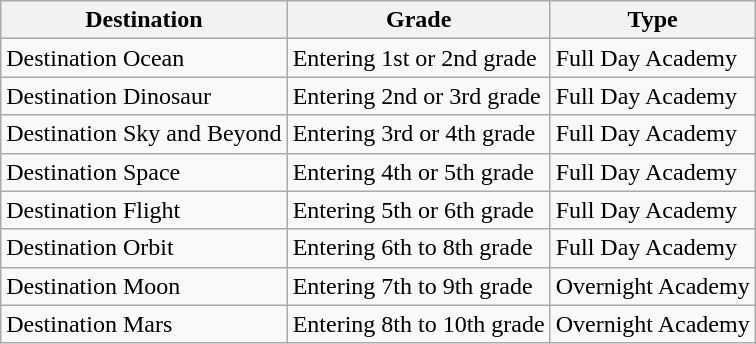<table class="wikitable">
<tr>
<th>Destination</th>
<th>Grade</th>
<th>Type</th>
</tr>
<tr>
<td>Destination Ocean</td>
<td>Entering 1st or 2nd grade</td>
<td>Full Day Academy</td>
</tr>
<tr>
<td>Destination Dinosaur</td>
<td>Entering 2nd or 3rd grade</td>
<td>Full Day Academy</td>
</tr>
<tr>
<td>Destination Sky and Beyond</td>
<td>Entering 3rd or 4th grade</td>
<td>Full Day Academy</td>
</tr>
<tr>
<td>Destination Space</td>
<td>Entering 4th or 5th grade</td>
<td>Full Day Academy</td>
</tr>
<tr>
<td>Destination Flight</td>
<td>Entering 5th or 6th grade</td>
<td>Full Day Academy</td>
</tr>
<tr>
<td>Destination Orbit</td>
<td>Entering 6th to 8th grade</td>
<td>Full Day Academy</td>
</tr>
<tr>
<td>Destination Moon</td>
<td>Entering 7th to 9th grade</td>
<td>Overnight Academy</td>
</tr>
<tr>
<td>Destination Mars</td>
<td>Entering 8th to 10th grade</td>
<td>Overnight Academy</td>
</tr>
</table>
